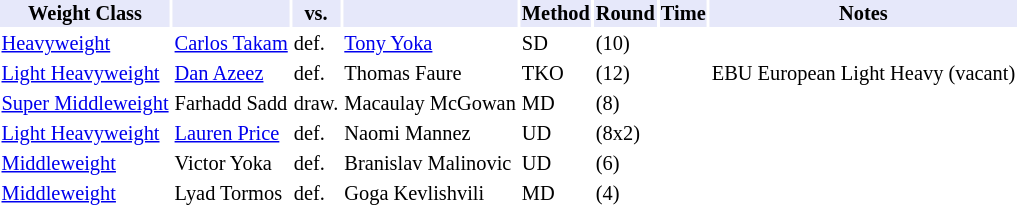<table class="toccolours" style="font-size: 85%;">
<tr>
<th style="background:#e6e8fa; color:#000; text-align:center;">Weight Class</th>
<th style="background:#e6e8fa; color:#000; text-align:center;"></th>
<th style="background:#e6e8fa; color:#000; text-align:center;">vs.</th>
<th style="background:#e6e8fa; color:#000; text-align:center;"></th>
<th style="background:#e6e8fa; color:#000; text-align:center;">Method</th>
<th style="background:#e6e8fa; color:#000; text-align:center;">Round</th>
<th style="background:#e6e8fa; color:#000; text-align:center;">Time</th>
<th style="background:#e6e8fa; color:#000; text-align:center;">Notes</th>
</tr>
<tr>
<td><a href='#'>Heavyweight</a></td>
<td><a href='#'>Carlos Takam</a></td>
<td>def.</td>
<td><a href='#'>Tony Yoka</a></td>
<td>SD</td>
<td>(10)</td>
<td></td>
<td></td>
</tr>
<tr>
<td><a href='#'>Light Heavyweight</a></td>
<td><a href='#'>Dan Azeez</a></td>
<td>def.</td>
<td>Thomas Faure</td>
<td>TKO</td>
<td>(12)</td>
<td></td>
<td>EBU European Light Heavy (vacant)</td>
</tr>
<tr>
<td><a href='#'>Super Middleweight</a></td>
<td>Farhadd Sadd</td>
<td>draw.</td>
<td>Macaulay McGowan</td>
<td>MD</td>
<td>(8)</td>
<td></td>
<td></td>
</tr>
<tr>
<td><a href='#'>Light Heavyweight</a></td>
<td><a href='#'>Lauren Price</a></td>
<td>def.</td>
<td>Naomi Mannez</td>
<td>UD</td>
<td>(8x2)</td>
<td></td>
<td></td>
</tr>
<tr>
<td><a href='#'>Middleweight</a></td>
<td>Victor Yoka</td>
<td>def.</td>
<td>Branislav Malinovic</td>
<td>UD</td>
<td>(6)</td>
<td></td>
<td></td>
</tr>
<tr>
<td><a href='#'>Middleweight</a></td>
<td>Lyad Tormos</td>
<td>def.</td>
<td>Goga Kevlishvili</td>
<td>MD</td>
<td>(4)</td>
<td></td>
<td></td>
<td></td>
</tr>
</table>
